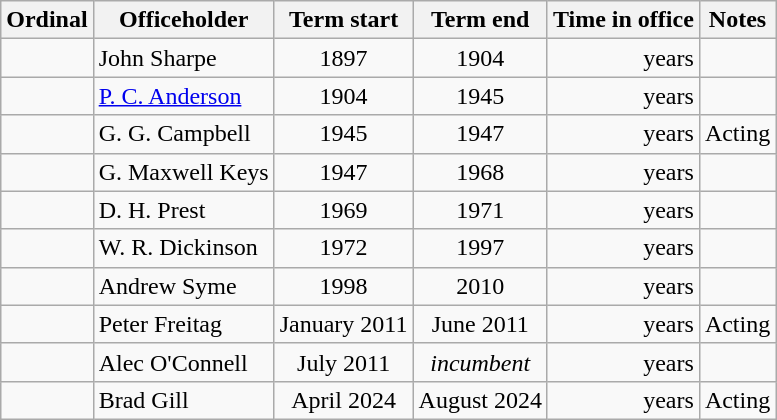<table class="wikitable sortable">
<tr>
<th>Ordinal</th>
<th>Officeholder</th>
<th>Term start</th>
<th>Term end</th>
<th>Time in office</th>
<th>Notes</th>
</tr>
<tr>
<td align=center></td>
<td>John Sharpe</td>
<td align=center>1897</td>
<td align=center>1904</td>
<td align=right> years</td>
<td></td>
</tr>
<tr>
<td align=center></td>
<td><a href='#'>P. C. Anderson</a> </td>
<td align=center>1904</td>
<td align=center>1945</td>
<td align=right> years</td>
<td></td>
</tr>
<tr>
<td align=center></td>
<td>G. G. Campbell</td>
<td align=center>1945</td>
<td align=center>1947</td>
<td align=right> years</td>
<td>Acting</td>
</tr>
<tr>
<td align=center></td>
<td>G. Maxwell Keys</td>
<td align=center>1947</td>
<td align=center>1968</td>
<td align=right> years</td>
<td></td>
</tr>
<tr>
<td align=center></td>
<td>D. H. Prest</td>
<td align=center>1969</td>
<td align=center>1971</td>
<td align=right> years</td>
<td></td>
</tr>
<tr>
<td align=center></td>
<td>W. R. Dickinson</td>
<td align=center>1972</td>
<td align=center>1997</td>
<td align=right> years</td>
<td></td>
</tr>
<tr>
<td align=center></td>
<td>Andrew Syme</td>
<td align=center>1998</td>
<td align=center>2010</td>
<td align=right> years</td>
<td></td>
</tr>
<tr>
<td align=center></td>
<td>Peter Freitag</td>
<td align=center>January 2011</td>
<td align=center>June 2011</td>
<td align=right> years</td>
<td>Acting</td>
</tr>
<tr>
<td align=center></td>
<td>Alec O'Connell</td>
<td align=center>July 2011</td>
<td align=center><em>incumbent</em></td>
<td align=right> years</td>
<td></td>
</tr>
<tr>
<td align=center></td>
<td>Brad Gill</td>
<td align=center>April 2024</td>
<td align=center>August 2024</td>
<td align=right> years</td>
<td>Acting</td>
</tr>
</table>
